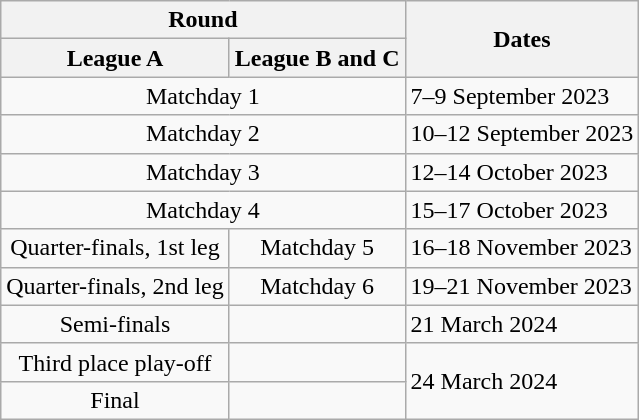<table class="wikitable">
<tr>
<th colspan="2">Round</th>
<th rowspan="2">Dates</th>
</tr>
<tr>
<th>League A</th>
<th>League B and C</th>
</tr>
<tr>
<td colspan="2" style="text-align:center">Matchday 1</td>
<td>7–9 September 2023</td>
</tr>
<tr>
<td colspan="2" style="text-align:center">Matchday 2</td>
<td>10–12 September 2023</td>
</tr>
<tr>
<td colspan="2" style="text-align:center">Matchday 3</td>
<td>12–14 October 2023</td>
</tr>
<tr>
<td colspan="2" style="text-align:center">Matchday 4</td>
<td>15–17 October 2023</td>
</tr>
<tr>
<td style="text-align:center">Quarter-finals, 1st leg</td>
<td style="text-align:center">Matchday 5</td>
<td>16–18 November 2023</td>
</tr>
<tr>
<td style="text-align:center">Quarter-finals, 2nd leg</td>
<td style="text-align:center">Matchday 6</td>
<td>19–21 November 2023</td>
</tr>
<tr>
<td style="text-align:center">Semi-finals</td>
<td></td>
<td>21 March 2024</td>
</tr>
<tr>
<td style="text-align:center">Third place play-off</td>
<td></td>
<td rowspan="2">24 March 2024</td>
</tr>
<tr>
<td style="text-align:center">Final</td>
<td></td>
</tr>
</table>
